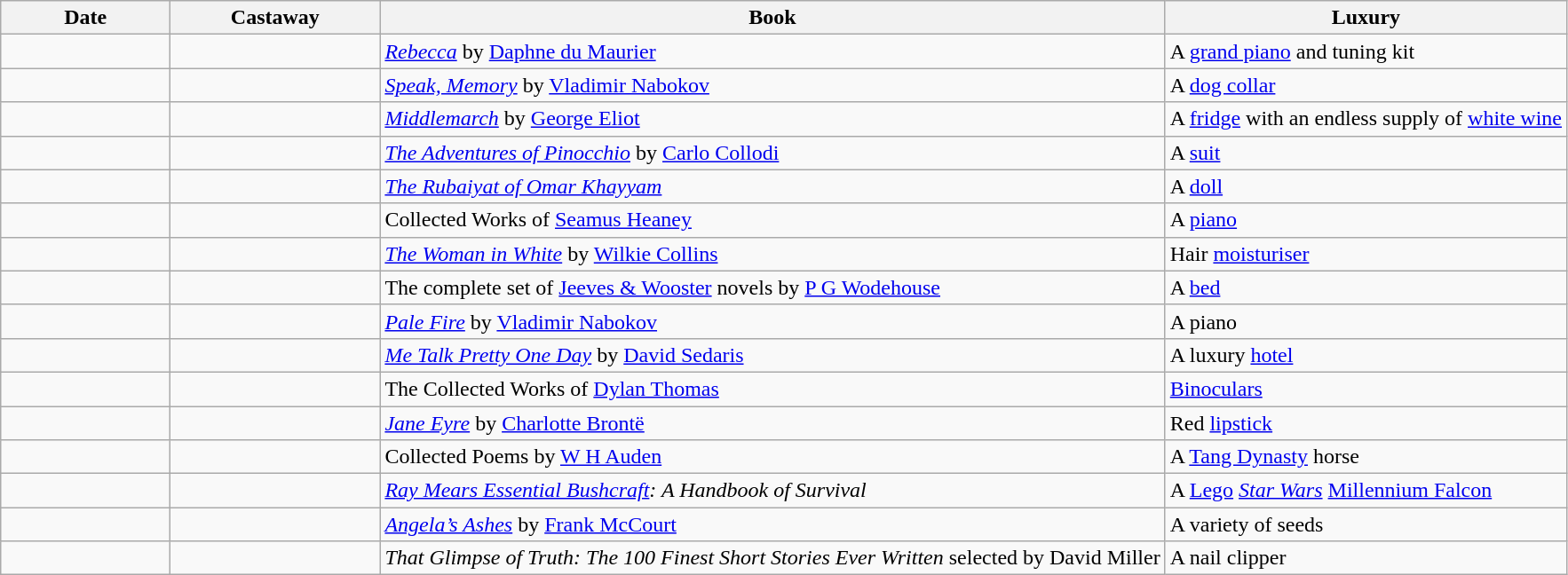<table class="wikitable sortable">
<tr>
<th style="width:120px;">Date</th>
<th style="width:150px;">Castaway</th>
<th>Book</th>
<th>Luxury</th>
</tr>
<tr>
<td></td>
<td></td>
<td><em><a href='#'>Rebecca</a></em> by <a href='#'>Daphne du Maurier</a></td>
<td>A <a href='#'>grand piano</a> and tuning kit</td>
</tr>
<tr>
<td></td>
<td></td>
<td><em><a href='#'>Speak, Memory</a></em> by <a href='#'>Vladimir Nabokov</a></td>
<td>A <a href='#'>dog collar</a></td>
</tr>
<tr>
<td></td>
<td></td>
<td><em><a href='#'>Middlemarch</a></em> by <a href='#'>George Eliot</a></td>
<td>A <a href='#'>fridge</a> with an endless supply of <a href='#'>white wine</a></td>
</tr>
<tr>
<td></td>
<td></td>
<td><em><a href='#'>The Adventures of Pinocchio</a></em> by <a href='#'>Carlo Collodi</a></td>
<td>A <a href='#'>suit</a></td>
</tr>
<tr>
<td></td>
<td></td>
<td><em><a href='#'>The Rubaiyat of Omar Khayyam</a></em></td>
<td>A <a href='#'>doll</a></td>
</tr>
<tr>
<td></td>
<td></td>
<td>Collected Works of <a href='#'>Seamus Heaney</a></td>
<td>A <a href='#'>piano</a></td>
</tr>
<tr>
<td></td>
<td></td>
<td><em><a href='#'>The Woman in White</a></em> by <a href='#'>Wilkie Collins</a></td>
<td>Hair <a href='#'>moisturiser</a></td>
</tr>
<tr>
<td></td>
<td></td>
<td>The complete set of <a href='#'>Jeeves & Wooster</a> novels by <a href='#'>P G Wodehouse</a></td>
<td>A <a href='#'>bed</a></td>
</tr>
<tr>
<td></td>
<td></td>
<td><em><a href='#'>Pale Fire</a></em> by <a href='#'>Vladimir Nabokov</a></td>
<td>A piano</td>
</tr>
<tr>
<td></td>
<td></td>
<td><em><a href='#'>Me Talk Pretty One Day</a></em> by <a href='#'>David Sedaris</a></td>
<td>A luxury <a href='#'>hotel</a></td>
</tr>
<tr>
<td></td>
<td></td>
<td>The Collected Works of <a href='#'>Dylan Thomas</a></td>
<td><a href='#'>Binoculars</a></td>
</tr>
<tr>
<td></td>
<td></td>
<td><em><a href='#'>Jane Eyre</a></em> by <a href='#'>Charlotte Brontë</a></td>
<td>Red <a href='#'>lipstick</a></td>
</tr>
<tr>
<td></td>
<td></td>
<td>Collected Poems by <a href='#'>W H Auden</a></td>
<td>A <a href='#'>Tang Dynasty</a> horse</td>
</tr>
<tr>
<td></td>
<td></td>
<td><em><a href='#'>Ray Mears Essential Bushcraft</a>: A Handbook of Survival</em></td>
<td>A <a href='#'>Lego</a> <em><a href='#'>Star Wars</a></em> <a href='#'>Millennium Falcon</a></td>
</tr>
<tr>
<td></td>
<td></td>
<td><em><a href='#'>Angela’s Ashes</a></em> by <a href='#'>Frank McCourt</a></td>
<td>A variety of seeds</td>
</tr>
<tr>
<td></td>
<td></td>
<td><em>That Glimpse of Truth: The 100 Finest Short Stories Ever Written</em> selected by David Miller</td>
<td>A nail clipper</td>
</tr>
</table>
